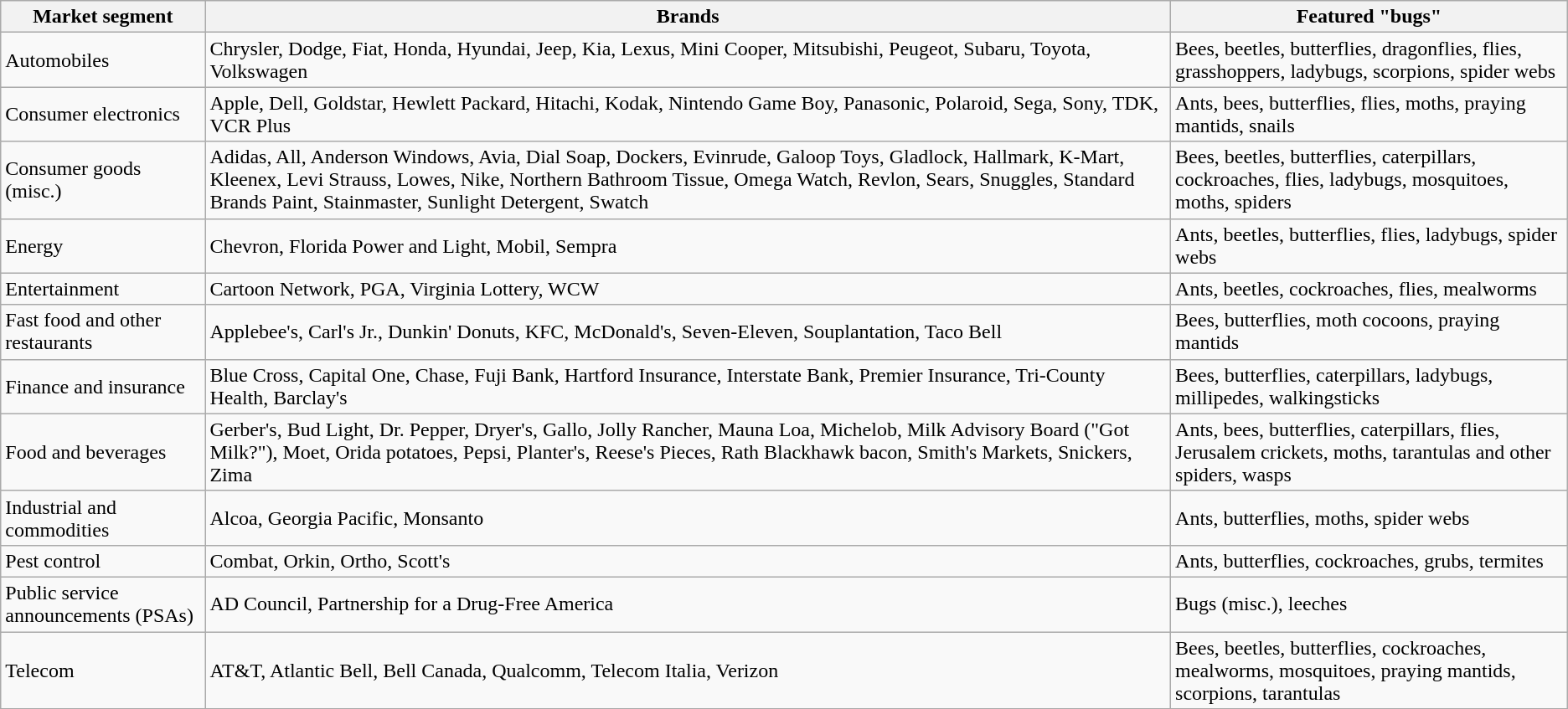<table class="wikitable sortable">
<tr>
<th>Market segment</th>
<th>Brands</th>
<th>Featured "bugs"</th>
</tr>
<tr>
<td>Automobiles</td>
<td>Chrysler, Dodge, Fiat, Honda, Hyundai, Jeep, Kia, Lexus, Mini Cooper, Mitsubishi, Peugeot, Subaru, Toyota, Volkswagen</td>
<td>Bees, beetles, butterflies, dragonflies, flies, grasshoppers, ladybugs, scorpions, spider webs</td>
</tr>
<tr>
<td>Consumer electronics</td>
<td>Apple, Dell, Goldstar, Hewlett Packard, Hitachi, Kodak, Nintendo Game Boy, Panasonic, Polaroid, Sega, Sony, TDK, VCR Plus</td>
<td>Ants, bees, butterflies, flies, moths, praying mantids, snails</td>
</tr>
<tr>
<td>Consumer goods (misc.)</td>
<td>Adidas, All, Anderson Windows, Avia, Dial Soap, Dockers, Evinrude, Galoop Toys, Gladlock, Hallmark, K-Mart, Kleenex, Levi Strauss, Lowes, Nike, Northern Bathroom Tissue, Omega Watch, Revlon, Sears, Snuggles, Standard Brands Paint, Stainmaster, Sunlight Detergent, Swatch</td>
<td>Bees, beetles, butterflies, caterpillars, cockroaches, flies, ladybugs, mosquitoes, moths, spiders</td>
</tr>
<tr>
<td>Energy</td>
<td>Chevron, Florida Power and Light, Mobil, Sempra</td>
<td>Ants, beetles, butterflies, flies, ladybugs, spider webs</td>
</tr>
<tr>
<td>Entertainment</td>
<td>Cartoon Network, PGA, Virginia Lottery, WCW</td>
<td>Ants, beetles, cockroaches, flies, mealworms</td>
</tr>
<tr>
<td>Fast food and other restaurants</td>
<td>Applebee's, Carl's Jr., Dunkin' Donuts, KFC, McDonald's, Seven-Eleven, Souplantation, Taco Bell</td>
<td>Bees, butterflies, moth cocoons, praying mantids</td>
</tr>
<tr>
<td>Finance and insurance</td>
<td>Blue Cross, Capital One, Chase, Fuji Bank, Hartford Insurance, Interstate Bank, Premier Insurance, Tri-County Health, Barclay's</td>
<td>Bees, butterflies, caterpillars, ladybugs, millipedes, walkingsticks</td>
</tr>
<tr>
<td>Food and beverages</td>
<td>Gerber's, Bud Light, Dr. Pepper, Dryer's, Gallo, Jolly Rancher, Mauna Loa, Michelob, Milk Advisory Board ("Got Milk?"), Moet, Orida potatoes, Pepsi, Planter's, Reese's Pieces, Rath Blackhawk bacon, Smith's Markets, Snickers, Zima</td>
<td>Ants, bees, butterflies, caterpillars, flies, Jerusalem crickets, moths, tarantulas and other spiders, wasps</td>
</tr>
<tr>
<td>Industrial and commodities</td>
<td>Alcoa, Georgia Pacific, Monsanto</td>
<td>Ants, butterflies, moths, spider webs</td>
</tr>
<tr>
<td>Pest control</td>
<td>Combat, Orkin, Ortho, Scott's</td>
<td>Ants, butterflies, cockroaches, grubs, termites</td>
</tr>
<tr>
<td>Public service announcements (PSAs)</td>
<td>AD Council, Partnership for a Drug-Free America</td>
<td>Bugs (misc.), leeches</td>
</tr>
<tr>
<td>Telecom</td>
<td>AT&T, Atlantic Bell, Bell Canada, Qualcomm, Telecom Italia, Verizon</td>
<td>Bees, beetles, butterflies, cockroaches, mealworms, mosquitoes, praying mantids, scorpions, tarantulas</td>
</tr>
</table>
